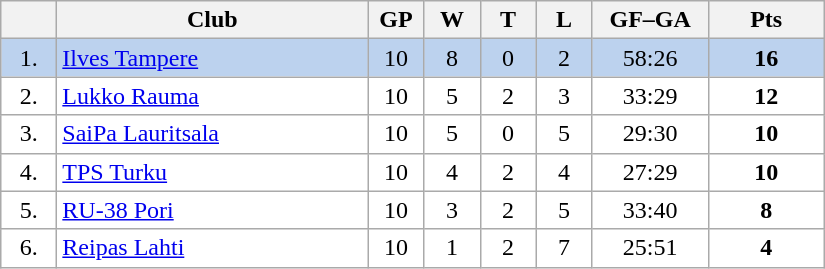<table class="wikitable">
<tr>
<th width="30"></th>
<th width="200">Club</th>
<th width="30">GP</th>
<th width="30">W</th>
<th width="30">T</th>
<th width="30">L</th>
<th width="70">GF–GA</th>
<th width="70">Pts</th>
</tr>
<tr bgcolor="#BCD2EE" align="center">
<td>1.</td>
<td align="left"><a href='#'>Ilves Tampere</a></td>
<td>10</td>
<td>8</td>
<td>0</td>
<td>2</td>
<td>58:26</td>
<td><strong>16</strong></td>
</tr>
<tr bgcolor="#FFFFFF" align="center">
<td>2.</td>
<td align="left"><a href='#'>Lukko Rauma</a></td>
<td>10</td>
<td>5</td>
<td>2</td>
<td>3</td>
<td>33:29</td>
<td><strong>12</strong></td>
</tr>
<tr bgcolor="#FFFFFF" align="center">
<td>3.</td>
<td align="left"><a href='#'>SaiPa Lauritsala</a></td>
<td>10</td>
<td>5</td>
<td>0</td>
<td>5</td>
<td>29:30</td>
<td><strong>10</strong></td>
</tr>
<tr bgcolor="#FFFFFF" align="center">
<td>4.</td>
<td align="left"><a href='#'>TPS Turku</a></td>
<td>10</td>
<td>4</td>
<td>2</td>
<td>4</td>
<td>27:29</td>
<td><strong>10</strong></td>
</tr>
<tr bgcolor="#FFFFFF" align="center">
<td>5.</td>
<td align="left"><a href='#'>RU-38 Pori</a></td>
<td>10</td>
<td>3</td>
<td>2</td>
<td>5</td>
<td>33:40</td>
<td><strong>8</strong></td>
</tr>
<tr bgcolor="#FFFFFF" align="center">
<td>6.</td>
<td align="left"><a href='#'>Reipas Lahti</a></td>
<td>10</td>
<td>1</td>
<td>2</td>
<td>7</td>
<td>25:51</td>
<td><strong>4</strong></td>
</tr>
</table>
